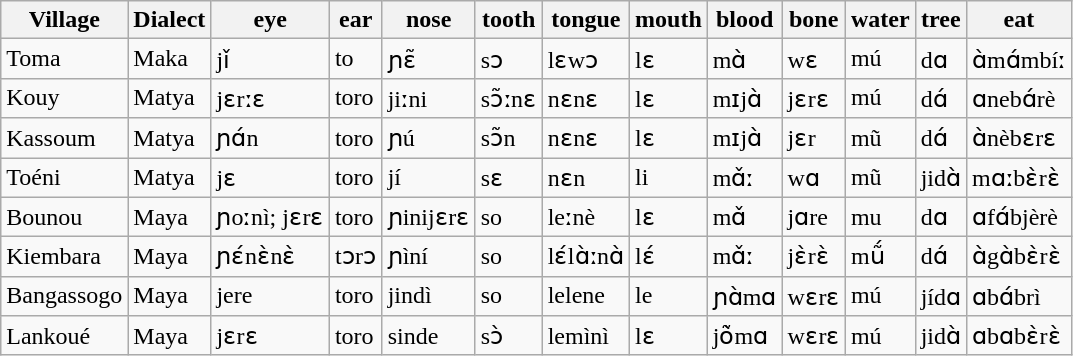<table class="wikitable sortable">
<tr>
<th>Village</th>
<th>Dialect</th>
<th>eye</th>
<th>ear</th>
<th>nose</th>
<th>tooth</th>
<th>tongue</th>
<th>mouth</th>
<th>blood</th>
<th>bone</th>
<th>water</th>
<th>tree</th>
<th>eat</th>
</tr>
<tr>
<td>Toma</td>
<td>Maka</td>
<td>jǐ</td>
<td>to</td>
<td>ɲɛ̃</td>
<td>sɔ</td>
<td>lɛwɔ</td>
<td>lɛ</td>
<td>mɑ̀</td>
<td>wɛ</td>
<td>mú</td>
<td>dɑ</td>
<td>ɑ̀mɑ́mbíː</td>
</tr>
<tr>
<td>Kouy</td>
<td>Matya</td>
<td>jɛrːɛ</td>
<td>toro</td>
<td>jiːni</td>
<td>sɔ̃ːnɛ</td>
<td>nɛnɛ</td>
<td>lɛ</td>
<td>mɪjɑ̀</td>
<td>jɛrɛ</td>
<td>mú</td>
<td>dɑ́</td>
<td>ɑnebɑ́rè</td>
</tr>
<tr>
<td>Kassoum</td>
<td>Matya</td>
<td>ɲɑ́n</td>
<td>toro</td>
<td>ɲú</td>
<td>sɔ̃n</td>
<td>nɛnɛ</td>
<td>lɛ</td>
<td>mɪjɑ̀</td>
<td>jɛr</td>
<td>mũ</td>
<td>dɑ́</td>
<td>ɑ̀nèbɛrɛ</td>
</tr>
<tr>
<td>Toéni</td>
<td>Matya</td>
<td>jɛ</td>
<td>toro</td>
<td>jí</td>
<td>sɛ</td>
<td>nɛn</td>
<td>li</td>
<td>mɑ̌ː</td>
<td>wɑ</td>
<td>mũ</td>
<td>jidɑ̀</td>
<td>mɑːbɛ̀rɛ̀</td>
</tr>
<tr>
<td>Bounou</td>
<td>Maya</td>
<td>ɲoːnì; jɛrɛ</td>
<td>toro</td>
<td>ɲinijɛrɛ</td>
<td>so</td>
<td>leːnè</td>
<td>lɛ</td>
<td>mɑ̌</td>
<td>jɑre</td>
<td>mu</td>
<td>dɑ</td>
<td>ɑfɑ́bjèrè</td>
</tr>
<tr>
<td>Kiembara</td>
<td>Maya</td>
<td>ɲɛ́nɛ̀nɛ̀</td>
<td>tɔrɔ</td>
<td>ɲìní</td>
<td>so</td>
<td>lɛ́lɑ̀ːnɑ̀</td>
<td>lɛ́</td>
<td>mɑ̌ː</td>
<td>jɛ̀rɛ̀</td>
<td>mṹ</td>
<td>dɑ́</td>
<td>ɑ̀gɑ̀bɛ̀rɛ̀</td>
</tr>
<tr>
<td>Bangassogo</td>
<td>Maya</td>
<td>jere</td>
<td>toro</td>
<td>jindì</td>
<td>so</td>
<td>lelene</td>
<td>le</td>
<td>ɲɑ̀mɑ</td>
<td>wɛrɛ</td>
<td>mú</td>
<td>jídɑ</td>
<td>ɑbɑ́brì</td>
</tr>
<tr>
<td>Lankoué</td>
<td>Maya</td>
<td>jɛrɛ</td>
<td>toro</td>
<td>sinde</td>
<td>sɔ̀</td>
<td>lemìnì</td>
<td>lɛ</td>
<td>jõ̀mɑ</td>
<td>wɛrɛ</td>
<td>mú</td>
<td>jidɑ̀</td>
<td>ɑbɑbɛ̀rɛ̀</td>
</tr>
</table>
